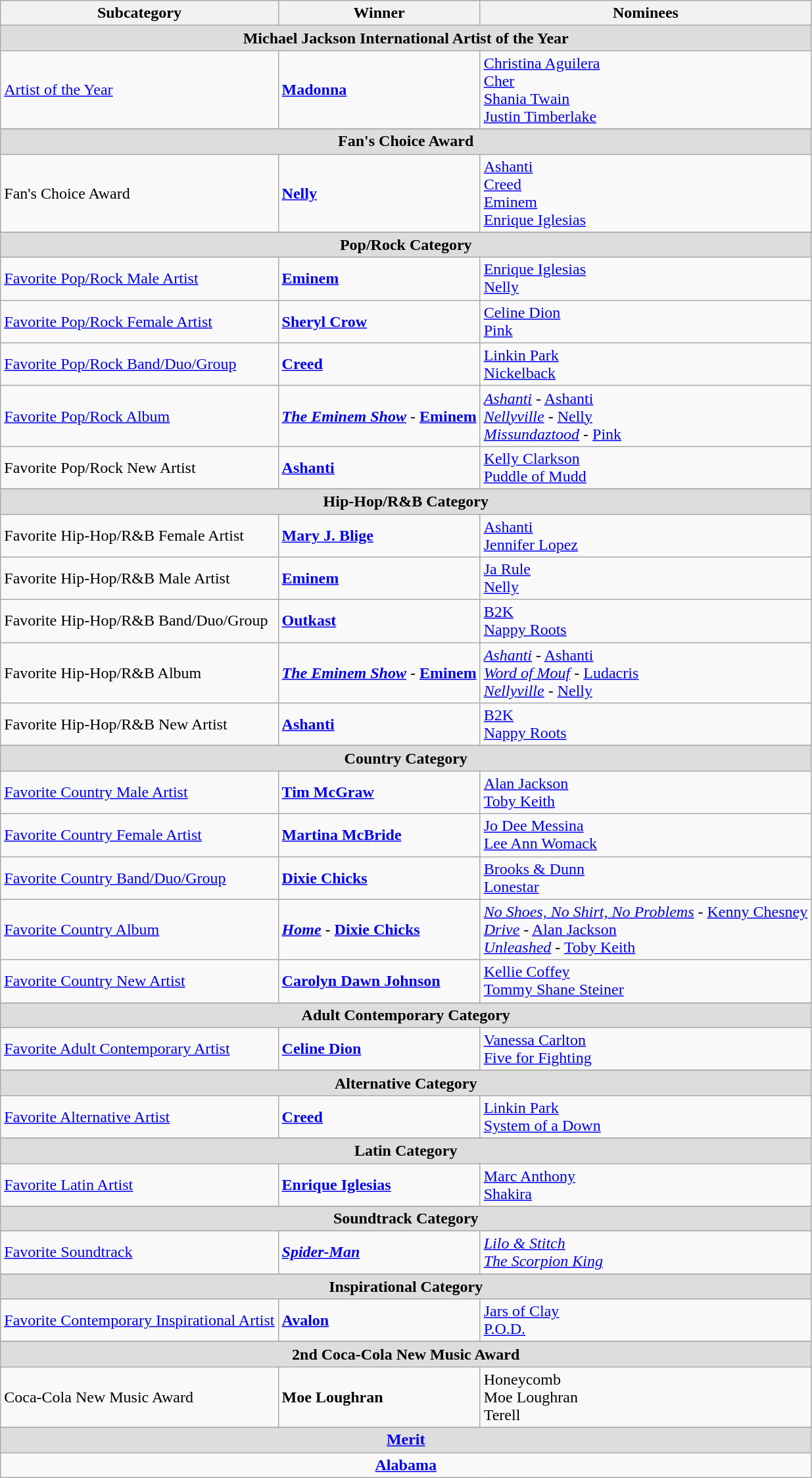<table class="wikitable">
<tr>
<th><strong>Subcategory</strong></th>
<th><strong>Winner</strong></th>
<th><strong>Nominees</strong></th>
</tr>
<tr bgcolor="#DDDDDD">
<td colspan=8 align=center><strong>Michael Jackson International Artist of the Year</strong></td>
</tr>
<tr>
<td><a href='#'>Artist of the Year</a></td>
<td><strong><a href='#'>Madonna</a></strong></td>
<td><a href='#'>Christina Aguilera</a> <br> <a href='#'>Cher</a> <br> <a href='#'>Shania Twain</a> <br> <a href='#'>Justin Timberlake</a></td>
</tr>
<tr>
</tr>
<tr bgcolor="#DDDDDD">
<td colspan=8 align=center><strong>Fan's Choice Award</strong></td>
</tr>
<tr>
<td>Fan's Choice Award</td>
<td><strong><a href='#'>Nelly</a></strong></td>
<td><a href='#'>Ashanti</a> <br> <a href='#'>Creed</a> <br> <a href='#'>Eminem</a> <br> <a href='#'>Enrique Iglesias</a></td>
</tr>
<tr>
</tr>
<tr bgcolor="#DDDDDD">
<td colspan=8 align=center><strong>Pop/Rock Category</strong></td>
</tr>
<tr>
<td><a href='#'>Favorite Pop/Rock Male Artist</a></td>
<td><strong><a href='#'>Eminem</a></strong></td>
<td><a href='#'>Enrique Iglesias</a> <br> <a href='#'>Nelly</a></td>
</tr>
<tr>
<td><a href='#'>Favorite Pop/Rock Female Artist</a></td>
<td><strong><a href='#'>Sheryl Crow</a></strong></td>
<td><a href='#'>Celine Dion</a> <br> <a href='#'>Pink</a></td>
</tr>
<tr>
<td><a href='#'>Favorite Pop/Rock Band/Duo/Group</a></td>
<td><strong><a href='#'>Creed</a></strong></td>
<td><a href='#'>Linkin Park</a> <br> <a href='#'>Nickelback</a></td>
</tr>
<tr>
<td><a href='#'>Favorite Pop/Rock Album</a></td>
<td><strong><em><a href='#'>The Eminem Show</a></em></strong> - <strong><a href='#'>Eminem</a></strong></td>
<td><em><a href='#'>Ashanti</a></em> - <a href='#'>Ashanti</a> <br> <em><a href='#'>Nellyville</a></em> - <a href='#'>Nelly</a> <br> <em><a href='#'>Missundaztood</a></em> - <a href='#'>Pink</a></td>
</tr>
<tr>
<td>Favorite Pop/Rock New Artist</td>
<td><strong><a href='#'>Ashanti</a></strong></td>
<td><a href='#'>Kelly Clarkson</a> <br> <a href='#'>Puddle of Mudd</a></td>
</tr>
<tr>
</tr>
<tr bgcolor="#DDDDDD">
<td colspan=8 align=center><strong>Hip-Hop/R&B Category</strong></td>
</tr>
<tr>
<td>Favorite Hip-Hop/R&B Female Artist</td>
<td><strong><a href='#'>Mary J. Blige</a></strong></td>
<td><a href='#'>Ashanti</a> <br> <a href='#'>Jennifer Lopez</a></td>
</tr>
<tr>
<td>Favorite Hip-Hop/R&B Male Artist</td>
<td><strong><a href='#'>Eminem</a></strong></td>
<td><a href='#'>Ja Rule</a> <br> <a href='#'>Nelly</a></td>
</tr>
<tr>
<td>Favorite Hip-Hop/R&B Band/Duo/Group</td>
<td><strong><a href='#'>Outkast</a></strong></td>
<td><a href='#'>B2K</a> <br> <a href='#'>Nappy Roots</a></td>
</tr>
<tr>
<td>Favorite Hip-Hop/R&B Album</td>
<td><strong><em><a href='#'>The Eminem Show</a></em></strong> - <strong><a href='#'>Eminem</a></strong></td>
<td><em><a href='#'>Ashanti</a></em> - <a href='#'>Ashanti</a> <br> <em><a href='#'>Word of Mouf</a></em> - <a href='#'>Ludacris</a> <br> <em><a href='#'>Nellyville</a></em> - <a href='#'>Nelly</a></td>
</tr>
<tr>
<td>Favorite Hip-Hop/R&B New Artist</td>
<td><strong><a href='#'>Ashanti</a></strong></td>
<td><a href='#'>B2K</a> <br> <a href='#'>Nappy Roots</a></td>
</tr>
<tr>
</tr>
<tr bgcolor="#DDDDDD">
<td colspan=8 align=center><strong>Country Category</strong></td>
</tr>
<tr>
<td><a href='#'>Favorite Country Male Artist</a></td>
<td><strong><a href='#'>Tim McGraw</a></strong></td>
<td><a href='#'>Alan Jackson</a> <br> <a href='#'>Toby Keith</a></td>
</tr>
<tr>
<td><a href='#'>Favorite Country Female Artist</a></td>
<td><strong><a href='#'>Martina McBride</a></strong></td>
<td><a href='#'>Jo Dee Messina</a> <br> <a href='#'>Lee Ann Womack</a></td>
</tr>
<tr>
<td><a href='#'>Favorite Country Band/Duo/Group</a></td>
<td><strong><a href='#'>Dixie Chicks</a></strong></td>
<td><a href='#'>Brooks & Dunn</a> <br> <a href='#'>Lonestar</a></td>
</tr>
<tr>
<td><a href='#'>Favorite Country Album</a></td>
<td><strong><em><a href='#'>Home</a></em></strong> - <strong><a href='#'>Dixie Chicks</a></strong></td>
<td><em><a href='#'>No Shoes, No Shirt, No Problems</a></em> - <a href='#'>Kenny Chesney</a> <br> <em><a href='#'>Drive</a></em> - <a href='#'>Alan Jackson</a> <br> <em><a href='#'>Unleashed</a></em> - <a href='#'>Toby Keith</a></td>
</tr>
<tr>
<td><a href='#'>Favorite Country New Artist</a></td>
<td><strong><a href='#'>Carolyn Dawn Johnson</a></strong></td>
<td><a href='#'>Kellie Coffey</a> <br> <a href='#'>Tommy Shane Steiner</a></td>
</tr>
<tr>
</tr>
<tr bgcolor="#DDDDDD">
<td colspan=8 align=center><strong>Adult Contemporary Category</strong></td>
</tr>
<tr>
<td><a href='#'>Favorite Adult Contemporary Artist</a></td>
<td><strong><a href='#'>Celine Dion</a></strong></td>
<td><a href='#'>Vanessa Carlton</a> <br> <a href='#'>Five for Fighting</a></td>
</tr>
<tr>
</tr>
<tr bgcolor="#DDDDDD">
<td colspan=8 align=center><strong>Alternative Category</strong></td>
</tr>
<tr>
<td><a href='#'>Favorite Alternative Artist</a></td>
<td><strong><a href='#'>Creed</a></strong></td>
<td><a href='#'>Linkin Park</a> <br> <a href='#'>System of a Down</a></td>
</tr>
<tr>
</tr>
<tr bgcolor="#DDDDDD">
<td colspan=8 align=center><strong>Latin Category</strong></td>
</tr>
<tr>
<td><a href='#'>Favorite Latin Artist</a></td>
<td><strong><a href='#'>Enrique Iglesias</a></strong></td>
<td><a href='#'>Marc Anthony</a> <br> <a href='#'>Shakira</a></td>
</tr>
<tr>
</tr>
<tr bgcolor="#DDDDDD">
<td colspan=8 align=center><strong>Soundtrack Category</strong></td>
</tr>
<tr>
<td><a href='#'>Favorite Soundtrack</a></td>
<td><strong><em><a href='#'>Spider-Man</a></em></strong></td>
<td><em><a href='#'>Lilo & Stitch</a></em> <br> <em><a href='#'>The Scorpion King</a></em></td>
</tr>
<tr>
</tr>
<tr bgcolor="#DDDDDD">
<td colspan=8 align=center><strong>Inspirational Category</strong></td>
</tr>
<tr>
<td><a href='#'>Favorite Contemporary Inspirational Artist</a></td>
<td><strong><a href='#'>Avalon</a></strong></td>
<td><a href='#'>Jars of Clay</a> <br> <a href='#'>P.O.D.</a></td>
</tr>
<tr>
</tr>
<tr bgcolor="#DDDDDD">
<td colspan=8 align=center><strong>2nd Coca-Cola New Music Award</strong></td>
</tr>
<tr>
<td>Coca-Cola New Music Award</td>
<td><strong>Moe Loughran</strong></td>
<td>Honeycomb <br> Moe Loughran <br> Terell</td>
</tr>
<tr>
</tr>
<tr bgcolor="#DDDDDD">
<td colspan=8 align=center><strong><a href='#'>Merit</a></strong></td>
</tr>
<tr>
<td colspan=8 align=center "><strong><a href='#'>Alabama</a></strong></td>
</tr>
</table>
